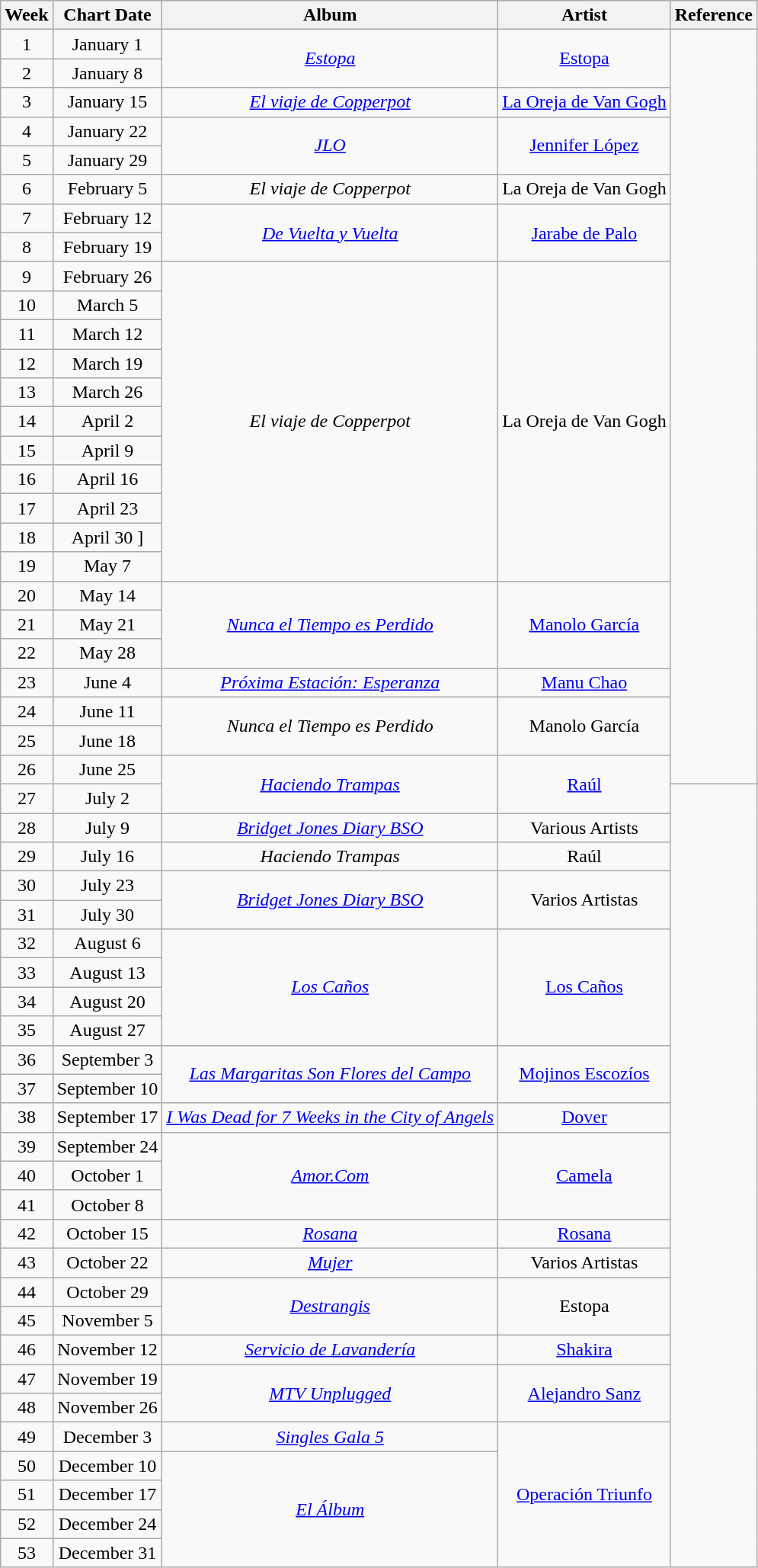<table class="wikitable" style="text-align: center">
<tr>
<th width="">Week</th>
<th width="">Chart Date</th>
<th width="">Album</th>
<th width="">Artist</th>
<th width="" class="unsortable">Reference</th>
</tr>
<tr>
<td>1</td>
<td>January 1</td>
<td rowspan="2"><em><a href='#'>Estopa</a></em></td>
<td rowspan="2"><a href='#'>Estopa</a></td>
<td rowspan="26"></td>
</tr>
<tr>
<td>2</td>
<td>January 8</td>
</tr>
<tr>
<td>3</td>
<td>January 15</td>
<td><em><a href='#'>El viaje de Copperpot</a></em></td>
<td><a href='#'>La Oreja de Van Gogh</a></td>
</tr>
<tr>
<td>4</td>
<td>January 22</td>
<td rowspan="2"><em><a href='#'>JLO</a></em></td>
<td rowspan="2"><a href='#'>Jennifer López</a></td>
</tr>
<tr>
<td>5</td>
<td>January 29</td>
</tr>
<tr>
<td>6</td>
<td>February 5</td>
<td><em>El viaje de Copperpot</em></td>
<td>La Oreja de Van Gogh</td>
</tr>
<tr>
<td>7</td>
<td>February 12</td>
<td rowspan="2"><em><a href='#'>De Vuelta y Vuelta</a></em></td>
<td rowspan="2"><a href='#'>Jarabe de Palo</a></td>
</tr>
<tr>
<td>8</td>
<td>February 19</td>
</tr>
<tr>
<td>9</td>
<td>February 26</td>
<td rowspan="11"><em>El viaje de Copperpot</em></td>
<td rowspan="11">La Oreja de Van Gogh</td>
</tr>
<tr>
<td>10</td>
<td>March 5</td>
</tr>
<tr>
<td>11</td>
<td>March 12</td>
</tr>
<tr>
<td>12</td>
<td>March 19</td>
</tr>
<tr>
<td>13</td>
<td>March 26</td>
</tr>
<tr>
<td>14</td>
<td>April 2</td>
</tr>
<tr>
<td>15</td>
<td>April 9</td>
</tr>
<tr>
<td>16</td>
<td>April 16</td>
</tr>
<tr>
<td>17</td>
<td>April 23</td>
</tr>
<tr>
<td>18</td>
<td>April 30 ]</td>
</tr>
<tr>
<td>19</td>
<td>May 7</td>
</tr>
<tr>
<td>20</td>
<td>May 14</td>
<td rowspan="3"><em><a href='#'>Nunca el Tiempo es Perdido</a></em></td>
<td rowspan="3"><a href='#'>Manolo García</a></td>
</tr>
<tr>
<td>21</td>
<td>May 21</td>
</tr>
<tr>
<td>22</td>
<td>May 28</td>
</tr>
<tr>
<td>23</td>
<td>June 4</td>
<td><em><a href='#'>Próxima Estación: Esperanza</a></em></td>
<td><a href='#'>Manu Chao</a></td>
</tr>
<tr>
<td>24</td>
<td>June 11</td>
<td rowspan="2"><em>Nunca el Tiempo es Perdido</em></td>
<td rowspan="2">Manolo García</td>
</tr>
<tr>
<td>25</td>
<td>June 18</td>
</tr>
<tr>
<td>26</td>
<td>June 25</td>
<td rowspan="2"><em><a href='#'>Haciendo Trampas</a></em></td>
<td rowspan="2"><a href='#'>Raúl</a></td>
</tr>
<tr>
<td>27</td>
<td>July 2</td>
<td rowspan="27"></td>
</tr>
<tr>
<td>28</td>
<td>July 9</td>
<td><em><a href='#'>Bridget Jones Diary BSO</a></em></td>
<td>Various Artists</td>
</tr>
<tr>
<td>29</td>
<td>July 16</td>
<td><em>Haciendo Trampas</em></td>
<td>Raúl</td>
</tr>
<tr>
<td>30</td>
<td>July 23</td>
<td rowspan="2"><em><a href='#'>Bridget Jones Diary BSO</a></em></td>
<td rowspan="2">Varios Artistas</td>
</tr>
<tr>
<td>31</td>
<td>July 30</td>
</tr>
<tr>
<td>32</td>
<td>August 6</td>
<td rowspan="4"><em><a href='#'>Los Caños</a></em></td>
<td rowspan="4"><a href='#'>Los Caños</a></td>
</tr>
<tr>
<td>33</td>
<td>August 13</td>
</tr>
<tr>
<td>34</td>
<td>August 20</td>
</tr>
<tr>
<td>35</td>
<td>August 27</td>
</tr>
<tr>
<td>36</td>
<td>September 3</td>
<td rowspan="2"><em><a href='#'>Las Margaritas Son Flores del Campo</a></em></td>
<td rowspan="2"><a href='#'>Mojinos Escozíos</a></td>
</tr>
<tr>
<td>37</td>
<td>September 10</td>
</tr>
<tr>
<td>38</td>
<td>September 17</td>
<td><em><a href='#'>I Was Dead for 7 Weeks in the City of Angels</a></em></td>
<td><a href='#'>Dover</a></td>
</tr>
<tr>
<td>39</td>
<td>September 24</td>
<td rowspan="3"><em><a href='#'>Amor.Com</a></em></td>
<td rowspan="3"><a href='#'>Camela</a></td>
</tr>
<tr>
<td>40</td>
<td>October 1</td>
</tr>
<tr>
<td>41</td>
<td>October 8</td>
</tr>
<tr>
<td>42</td>
<td>October 15</td>
<td><em><a href='#'>Rosana</a></em></td>
<td><a href='#'>Rosana</a></td>
</tr>
<tr>
<td>43</td>
<td>October 22</td>
<td><em><a href='#'>Mujer</a></em></td>
<td>Varios Artistas</td>
</tr>
<tr>
<td>44</td>
<td>October 29</td>
<td rowspan="2"><em><a href='#'>Destrangis</a></em></td>
<td Rowspan="2">Estopa</td>
</tr>
<tr>
<td>45</td>
<td>November 5</td>
</tr>
<tr>
<td>46</td>
<td>November 12</td>
<td><em><a href='#'>Servicio de Lavandería</a></em></td>
<td><a href='#'>Shakira</a></td>
</tr>
<tr>
<td>47</td>
<td>November 19</td>
<td rowspan="2"><em><a href='#'>MTV Unplugged</a></em></td>
<td rowspan="2"><a href='#'>Alejandro Sanz</a></td>
</tr>
<tr>
<td>48</td>
<td>November 26</td>
</tr>
<tr>
<td>49</td>
<td>December 3</td>
<td><em><a href='#'>Singles Gala 5</a></em></td>
<td rowspan="5"><a href='#'>Operación Triunfo</a></td>
</tr>
<tr>
<td>50</td>
<td>December 10</td>
<td rowspan="4"><em><a href='#'>El Álbum</a></em></td>
</tr>
<tr>
<td>51</td>
<td>December 17</td>
</tr>
<tr>
<td>52</td>
<td>December 24</td>
</tr>
<tr>
<td>53</td>
<td>December 31</td>
</tr>
</table>
